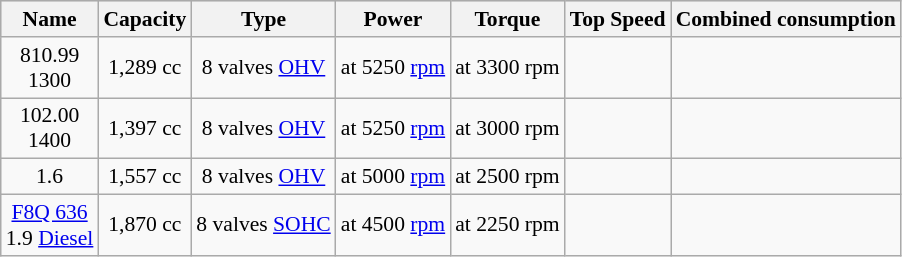<table class="wikitable" style="text-align:center; font-size:90%;">
<tr style="text-align:center; background:#dcdcdc; vertical-align:middle;">
<th>Name</th>
<th>Capacity</th>
<th>Type</th>
<th>Power</th>
<th>Torque</th>
<th>Top Speed</th>
<th>Combined consumption</th>
</tr>
<tr>
<td>810.99<br>1300</td>
<td>1,289 cc</td>
<td>8 valves <a href='#'>OHV</a></td>
<td> at 5250 <a href='#'>rpm</a></td>
<td> at 3300 rpm</td>
<td></td>
<td></td>
</tr>
<tr>
<td>102.00<br>1400</td>
<td>1,397 cc</td>
<td>8 valves <a href='#'>OHV</a></td>
<td> at 5250 <a href='#'>rpm</a></td>
<td> at 3000 rpm</td>
<td></td>
<td></td>
</tr>
<tr>
<td>1.6</td>
<td>1,557 cc</td>
<td>8 valves <a href='#'>OHV</a></td>
<td> at 5000 <a href='#'>rpm</a></td>
<td> at 2500 rpm</td>
<td></td>
<td></td>
</tr>
<tr>
<td><a href='#'>F8Q 636</a><br>1.9 <a href='#'>Diesel</a></td>
<td>1,870 cc</td>
<td>8 valves <a href='#'>SOHC</a></td>
<td> at 4500 <a href='#'>rpm</a></td>
<td> at 2250 rpm</td>
<td></td>
<td></td>
</tr>
</table>
